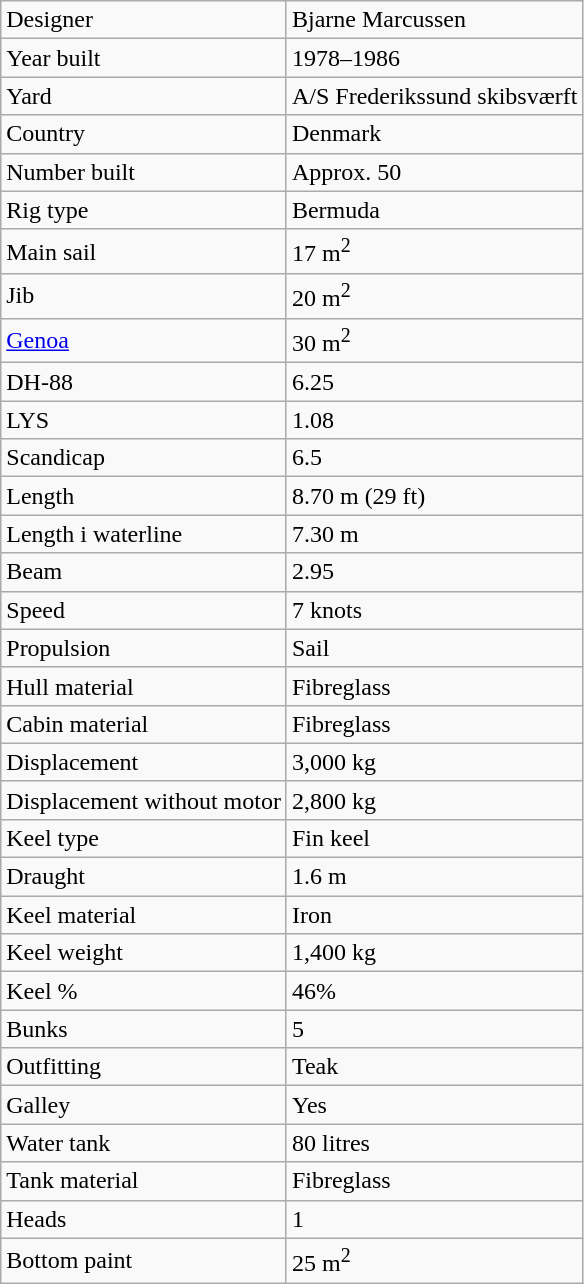<table class="wikitable">
<tr>
<td>Designer</td>
<td>Bjarne Marcussen</td>
</tr>
<tr>
<td>Year built</td>
<td>1978–1986</td>
</tr>
<tr>
<td>Yard</td>
<td>A/S Frederikssund skibsværft</td>
</tr>
<tr>
<td>Country</td>
<td>Denmark</td>
</tr>
<tr>
<td>Number built</td>
<td>Approx. 50</td>
</tr>
<tr>
<td>Rig type</td>
<td>Bermuda</td>
</tr>
<tr>
<td>Main sail</td>
<td>17 m<sup>2</sup></td>
</tr>
<tr>
<td>Jib</td>
<td>20 m<sup>2</sup></td>
</tr>
<tr>
<td><a href='#'>Genoa</a></td>
<td>30 m<sup>2</sup></td>
</tr>
<tr>
<td>DH-88</td>
<td>6.25</td>
</tr>
<tr>
<td>LYS</td>
<td>1.08</td>
</tr>
<tr>
<td>Scandicap</td>
<td>6.5</td>
</tr>
<tr>
<td>Length</td>
<td>8.70 m (29 ft)</td>
</tr>
<tr>
<td>Length i waterline</td>
<td>7.30 m</td>
</tr>
<tr>
<td>Beam</td>
<td>2.95</td>
</tr>
<tr>
<td>Speed</td>
<td>7 knots</td>
</tr>
<tr>
<td>Propulsion</td>
<td>Sail</td>
</tr>
<tr>
<td>Hull material</td>
<td>Fibreglass</td>
</tr>
<tr>
<td>Cabin material</td>
<td>Fibreglass</td>
</tr>
<tr>
<td>Displacement</td>
<td>3,000 kg</td>
</tr>
<tr>
<td>Displacement without motor</td>
<td>2,800 kg</td>
</tr>
<tr>
<td>Keel type</td>
<td>Fin keel</td>
</tr>
<tr>
<td>Draught</td>
<td>1.6 m</td>
</tr>
<tr>
<td>Keel material</td>
<td>Iron</td>
</tr>
<tr>
<td>Keel weight</td>
<td>1,400 kg</td>
</tr>
<tr>
<td>Keel %</td>
<td>46%</td>
</tr>
<tr>
<td>Bunks</td>
<td>5</td>
</tr>
<tr>
<td>Outfitting</td>
<td>Teak</td>
</tr>
<tr>
<td>Galley</td>
<td>Yes</td>
</tr>
<tr>
<td>Water tank</td>
<td>80 litres</td>
</tr>
<tr>
<td>Tank material</td>
<td>Fibreglass</td>
</tr>
<tr>
<td>Heads</td>
<td>1</td>
</tr>
<tr>
<td>Bottom paint</td>
<td>25 m<sup>2</sup></td>
</tr>
</table>
